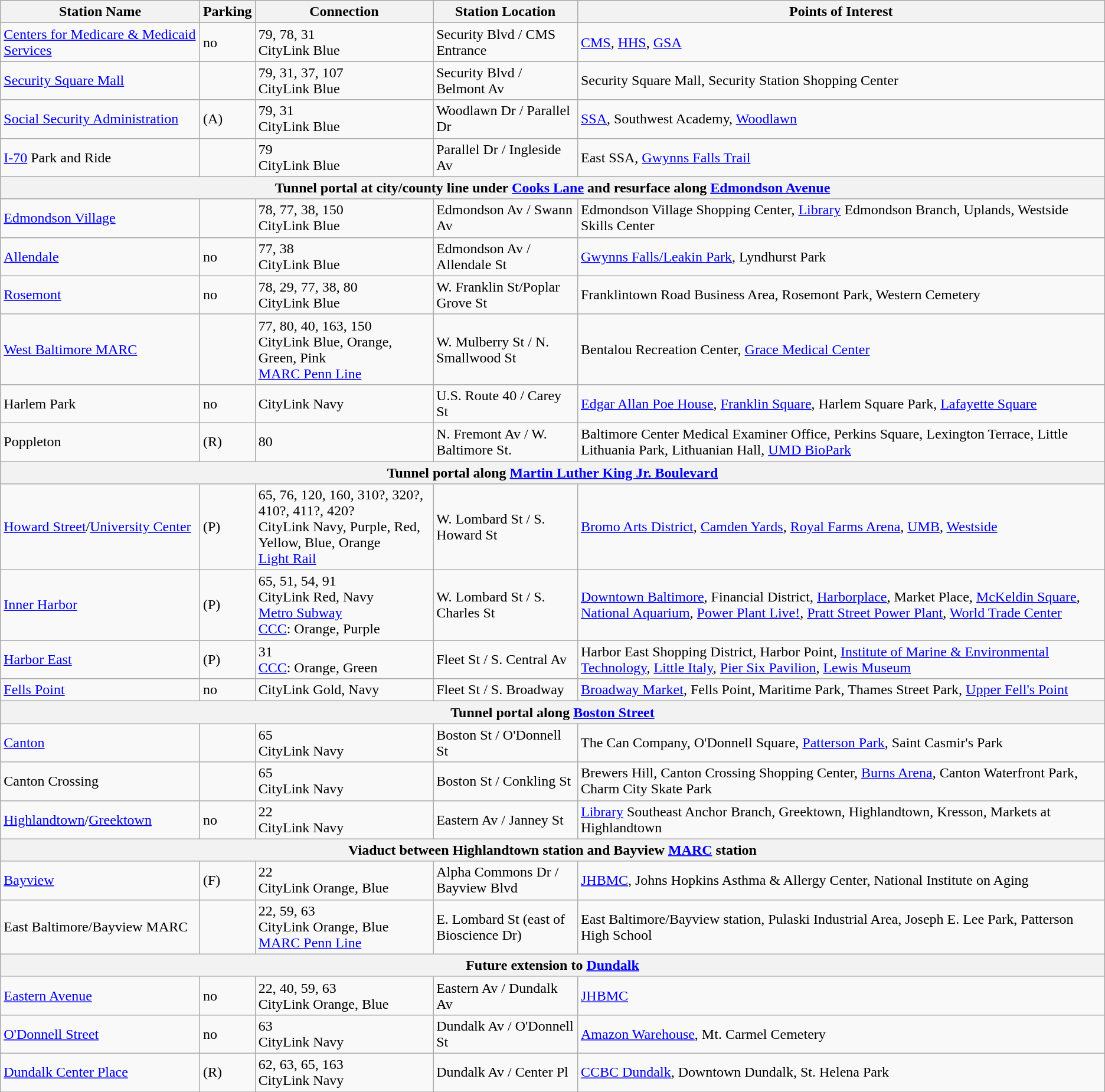<table class="wikitable">
<tr>
<th>Station Name</th>
<th>Parking</th>
<th>Connection</th>
<th>Station Location</th>
<th>Points of Interest</th>
</tr>
<tr>
<td><a href='#'>Centers for Medicare & Medicaid Services</a></td>
<td>no</td>
<td> 79, 78, 31<br> CityLink Blue</td>
<td>Security Blvd / CMS Entrance</td>
<td><a href='#'>CMS</a>, <a href='#'>HHS</a>, <a href='#'>GSA</a></td>
</tr>
<tr>
<td><a href='#'>Security Square Mall</a></td>
<td></td>
<td> 79, 31, 37, 107<br> CityLink Blue</td>
<td>Security Blvd / Belmont Av</td>
<td>Security Square Mall, Security Station Shopping Center</td>
</tr>
<tr>
<td><a href='#'>Social Security Administration</a></td>
<td> (A)</td>
<td> 79, 31<br> CityLink Blue</td>
<td>Woodlawn Dr / Parallel Dr</td>
<td><a href='#'>SSA</a>, Southwest Academy, <a href='#'>Woodlawn</a></td>
</tr>
<tr>
<td><a href='#'>I-70</a> Park and Ride</td>
<td></td>
<td> 79<br> CityLink Blue</td>
<td>Parallel Dr / Ingleside Av</td>
<td>East SSA, <a href='#'>Gwynns Falls Trail</a></td>
</tr>
<tr>
<th colspan=5><span>Tunnel portal at city/county line under <a href='#'>Cooks Lane</a> and resurface along <a href='#'>Edmondson Avenue</a></span></th>
</tr>
<tr>
<td><a href='#'>Edmondson Village</a></td>
<td></td>
<td> 78, 77, 38, 150<br> CityLink Blue</td>
<td>Edmondson Av / Swann Av</td>
<td>Edmondson Village Shopping Center, <a href='#'>Library</a> Edmondson Branch, Uplands, Westside Skills Center</td>
</tr>
<tr>
<td><a href='#'>Allendale</a></td>
<td>no</td>
<td> 77, 38<br> CityLink Blue</td>
<td>Edmondson Av / Allendale St</td>
<td><a href='#'>Gwynns Falls/Leakin Park</a>, Lyndhurst Park</td>
</tr>
<tr>
<td><a href='#'>Rosemont</a></td>
<td>no</td>
<td> 78, 29, 77, 38, 80<br> CityLink Blue</td>
<td>W. Franklin St/Poplar Grove St</td>
<td>Franklintown Road Business Area, Rosemont Park, Western Cemetery</td>
</tr>
<tr>
<td><a href='#'>West Baltimore MARC</a></td>
<td></td>
<td> 77, 80,  40, 163, 150<br> CityLink Blue, Orange, Green, Pink<br> <a href='#'>MARC Penn Line</a></td>
<td>W. Mulberry St / N. Smallwood St</td>
<td>Bentalou Recreation Center, <a href='#'>Grace Medical Center</a></td>
</tr>
<tr>
<td>Harlem Park</td>
<td>no</td>
<td> CityLink Navy</td>
<td>U.S. Route 40 / Carey St</td>
<td><a href='#'>Edgar Allan Poe House</a>, <a href='#'>Franklin Square</a>, Harlem Square Park, <a href='#'>Lafayette Square</a></td>
</tr>
<tr>
<td>Poppleton</td>
<td> (R)</td>
<td> 80</td>
<td>N. Fremont Av / W. Baltimore St.</td>
<td>Baltimore Center Medical Examiner Office, Perkins Square, Lexington Terrace, Little Lithuania Park, Lithuanian Hall, <a href='#'>UMD BioPark</a></td>
</tr>
<tr>
<th colspan=5><span>Tunnel portal along <a href='#'>Martin Luther King Jr. Boulevard</a></span></th>
</tr>
<tr>
<td><a href='#'>Howard Street</a>/<a href='#'>University Center</a></td>
<td> (P)</td>
<td> 65, 76, 120, 160, 310?, 320?, 410?, 411?, 420?<br> CityLink Navy, Purple, Red, Yellow, Blue, Orange<br> <a href='#'>Light Rail</a></td>
<td>W. Lombard St / S. Howard St</td>
<td><a href='#'>Bromo Arts District</a>, <a href='#'>Camden Yards</a>, <a href='#'>Royal Farms Arena</a>, <a href='#'>UMB</a>, <a href='#'>Westside</a></td>
</tr>
<tr>
<td><a href='#'>Inner Harbor</a></td>
<td> (P)</td>
<td>  65, 51, 54, 91<br> CityLink Red, Navy<br> <a href='#'>Metro Subway</a><br><a href='#'>CCC</a>: Orange, Purple</td>
<td>W. Lombard St / S. Charles St</td>
<td><a href='#'>Downtown Baltimore</a>, Financial District, <a href='#'>Harborplace</a>, Market Place, <a href='#'>McKeldin Square</a>, <a href='#'>National Aquarium</a>, <a href='#'>Power Plant Live!</a>, <a href='#'>Pratt Street Power Plant</a>, <a href='#'>World Trade Center</a></td>
</tr>
<tr>
<td><a href='#'>Harbor East</a></td>
<td> (P)</td>
<td> 31<br><a href='#'>CCC</a>: Orange, Green</td>
<td>Fleet St / S. Central Av</td>
<td>Harbor East Shopping District, Harbor Point, <a href='#'>Institute of Marine & Environmental Technology</a>, <a href='#'>Little Italy</a>, <a href='#'>Pier Six Pavilion</a>, <a href='#'>Lewis Museum</a></td>
</tr>
<tr>
<td><a href='#'>Fells Point</a></td>
<td>no</td>
<td> CityLink Gold, Navy</td>
<td>Fleet St / S. Broadway</td>
<td><a href='#'>Broadway Market</a>, Fells Point, Maritime Park, Thames Street Park, <a href='#'>Upper Fell's Point</a></td>
</tr>
<tr>
<th colspan=5><span>Tunnel portal along <a href='#'>Boston Street</a></span></th>
</tr>
<tr>
<td><a href='#'>Canton</a></td>
<td></td>
<td> 65<br> CityLink Navy</td>
<td>Boston St / O'Donnell St</td>
<td>The Can Company, O'Donnell Square, <a href='#'>Patterson Park</a>, Saint Casmir's Park</td>
</tr>
<tr>
<td>Canton Crossing</td>
<td></td>
<td> 65<br> CityLink Navy</td>
<td>Boston St / Conkling St</td>
<td>Brewers Hill, Canton Crossing Shopping Center, <a href='#'>Burns Arena</a>, Canton Waterfront Park, Charm City Skate Park</td>
</tr>
<tr>
<td><a href='#'>Highlandtown</a>/<a href='#'>Greektown</a></td>
<td>no</td>
<td> 22<br> CityLink Navy</td>
<td>Eastern Av / Janney St</td>
<td><a href='#'>Library</a> Southeast Anchor Branch, Greektown, Highlandtown, Kresson, Markets at Highlandtown</td>
</tr>
<tr>
<th colspan=5><span>Viaduct between Highlandtown station and Bayview <a href='#'>MARC</a> station</span></th>
</tr>
<tr>
<td><a href='#'>Bayview</a></td>
<td> (F)</td>
<td> 22<br> CityLink Orange, Blue</td>
<td>Alpha Commons Dr / Bayview Blvd</td>
<td><a href='#'>JHBMC</a>, Johns Hopkins Asthma & Allergy Center, National Institute on Aging</td>
</tr>
<tr>
<td>East Baltimore/Bayview MARC</td>
<td></td>
<td> 22, 59, 63<br> CityLink Orange, Blue <br> <a href='#'>MARC Penn Line</a></td>
<td>E. Lombard St (east of Bioscience Dr)</td>
<td>East Baltimore/Bayview station, Pulaski Industrial Area, Joseph E. Lee Park, Patterson High School</td>
</tr>
<tr>
<th colspan=5><span>Future extension to <a href='#'>Dundalk</a></span></th>
</tr>
<tr>
<td><a href='#'>Eastern Avenue</a></td>
<td>no</td>
<td> 22, 40, 59, 63<br> CityLink Orange, Blue</td>
<td>Eastern Av / Dundalk Av</td>
<td><a href='#'>JHBMC</a></td>
</tr>
<tr>
<td><a href='#'>O'Donnell Street</a></td>
<td>no</td>
<td> 63<br> CityLink Navy</td>
<td>Dundalk Av / O'Donnell St</td>
<td><a href='#'>Amazon Warehouse</a>, Mt. Carmel Cemetery</td>
</tr>
<tr>
<td><a href='#'>Dundalk Center Place</a></td>
<td> (R)</td>
<td> 62, 63, 65, 163<br> CityLink Navy</td>
<td>Dundalk Av / Center Pl</td>
<td><a href='#'>CCBC Dundalk</a>, Downtown Dundalk, St. Helena Park</td>
</tr>
<tr>
</tr>
</table>
